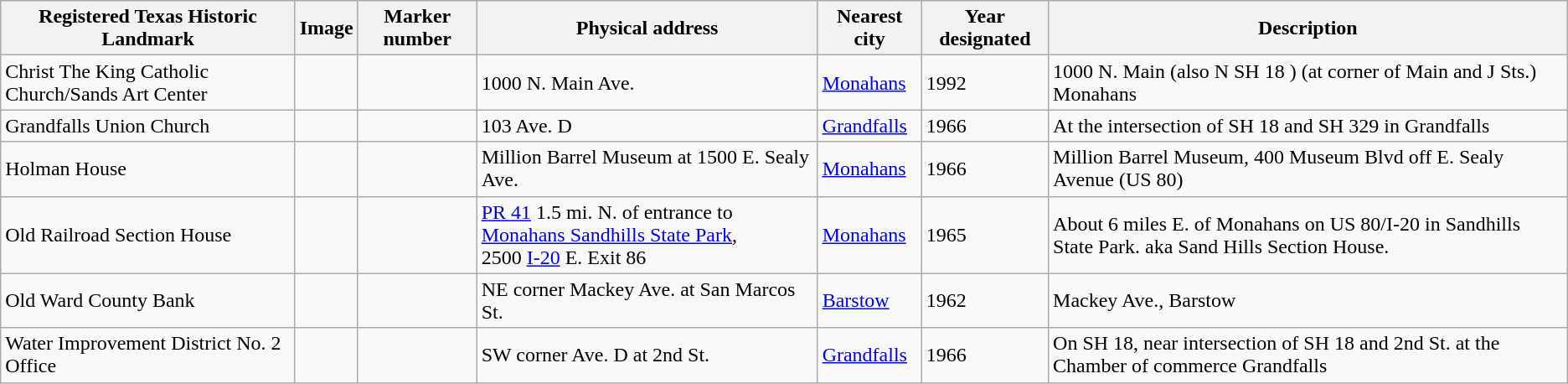<table class="wikitable sortable">
<tr>
<th>Registered Texas Historic Landmark</th>
<th>Image</th>
<th>Marker number</th>
<th>Physical address</th>
<th>Nearest city</th>
<th>Year designated</th>
<th>Description</th>
</tr>
<tr>
<td>Christ The King Catholic Church/Sands Art Center</td>
<td></td>
<td></td>
<td>1000 N. Main Ave.<br></td>
<td><a href='#'>Monahans</a></td>
<td>1992</td>
<td>1000 N. Main (also N SH 18 ) (at corner of Main and J Sts.) Monahans</td>
</tr>
<tr>
<td>Grandfalls Union Church</td>
<td></td>
<td></td>
<td>103 Ave. D<br></td>
<td><a href='#'>Grandfalls</a></td>
<td>1966</td>
<td>At the intersection of SH 18 and SH 329 in Grandfalls</td>
</tr>
<tr>
<td>Holman House</td>
<td></td>
<td></td>
<td>Million Barrel Museum at 1500 E. Sealy Ave.<br></td>
<td><a href='#'>Monahans</a></td>
<td>1966</td>
<td>Million Barrel Museum, 400 Museum Blvd off E. Sealy Avenue (US 80)</td>
</tr>
<tr>
<td>Old Railroad Section House</td>
<td></td>
<td></td>
<td><a href='#'>PR 41</a> 1.5 mi. N. of entrance to <a href='#'>Monahans Sandhills State Park</a>,<br>2500 <a href='#'>I-20</a> E. Exit 86<br></td>
<td><a href='#'>Monahans</a></td>
<td>1965</td>
<td>About 6 miles E. of Monahans on US 80/I-20 in Sandhills State Park. aka Sand Hills Section House.</td>
</tr>
<tr>
<td>Old Ward County Bank</td>
<td></td>
<td></td>
<td>NE corner Mackey Ave. at San Marcos St.<br></td>
<td><a href='#'>Barstow</a></td>
<td>1962</td>
<td>Mackey Ave., Barstow</td>
</tr>
<tr>
<td>Water Improvement District No. 2 Office</td>
<td></td>
<td></td>
<td>SW corner Ave. D at 2nd St.<br></td>
<td><a href='#'>Grandfalls</a></td>
<td>1966</td>
<td>On SH 18, near intersection of SH 18 and 2nd St. at the Chamber of commerce Grandfalls</td>
</tr>
</table>
